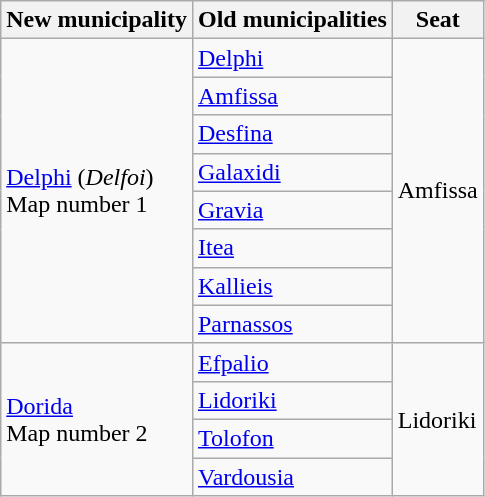<table class="wikitable">
<tr>
<th>New municipality</th>
<th>Old municipalities</th>
<th>Seat</th>
</tr>
<tr>
<td rowspan=8><a href='#'>Delphi</a> (<em>Delfoi</em>)<br>Map number 1</td>
<td><a href='#'>Delphi</a></td>
<td rowspan=8>Amfissa</td>
</tr>
<tr>
<td><a href='#'>Amfissa</a></td>
</tr>
<tr>
<td><a href='#'>Desfina</a></td>
</tr>
<tr>
<td><a href='#'>Galaxidi</a></td>
</tr>
<tr>
<td><a href='#'>Gravia</a></td>
</tr>
<tr>
<td><a href='#'>Itea</a></td>
</tr>
<tr>
<td><a href='#'>Kallieis</a></td>
</tr>
<tr>
<td><a href='#'>Parnassos</a></td>
</tr>
<tr>
<td rowspan=4><a href='#'>Dorida</a><br>Map number 2</td>
<td><a href='#'>Efpalio</a></td>
<td rowspan=4>Lidoriki</td>
</tr>
<tr>
<td><a href='#'>Lidoriki</a></td>
</tr>
<tr>
<td><a href='#'>Tolofon</a></td>
</tr>
<tr>
<td><a href='#'>Vardousia</a></td>
</tr>
</table>
